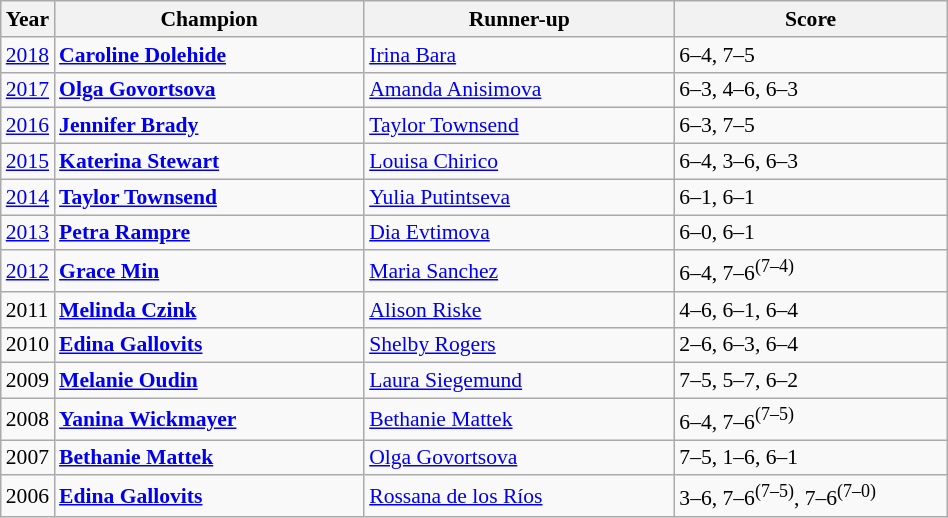<table class="wikitable" style="font-size:90%">
<tr>
<th>Year</th>
<th width="200">Champion</th>
<th width="200">Runner-up</th>
<th width="175">Score</th>
</tr>
<tr>
<td><a href='#'>2018</a></td>
<td> <strong><a href='#'>Caroline Dolehide</a></strong></td>
<td> <a href='#'>Irina Bara</a></td>
<td>6–4, 7–5</td>
</tr>
<tr>
<td><a href='#'>2017</a></td>
<td> <strong><a href='#'>Olga Govortsova</a></strong></td>
<td> <a href='#'>Amanda Anisimova</a></td>
<td>6–3, 4–6, 6–3</td>
</tr>
<tr>
<td><a href='#'>2016</a></td>
<td> <strong><a href='#'>Jennifer Brady</a></strong></td>
<td> <a href='#'>Taylor Townsend</a></td>
<td>6–3, 7–5</td>
</tr>
<tr>
<td><a href='#'>2015</a></td>
<td> <strong><a href='#'>Katerina Stewart</a></strong></td>
<td> <a href='#'>Louisa Chirico</a></td>
<td>6–4, 3–6, 6–3</td>
</tr>
<tr>
<td><a href='#'>2014</a></td>
<td> <strong><a href='#'>Taylor Townsend</a></strong></td>
<td> <a href='#'>Yulia Putintseva</a></td>
<td>6–1, 6–1</td>
</tr>
<tr>
<td><a href='#'>2013</a></td>
<td> <strong><a href='#'>Petra Rampre</a></strong></td>
<td> <a href='#'>Dia Evtimova</a></td>
<td>6–0, 6–1</td>
</tr>
<tr>
<td><a href='#'>2012</a></td>
<td> <strong><a href='#'>Grace Min</a></strong></td>
<td> <a href='#'>Maria Sanchez</a></td>
<td>6–4, 7–6<sup>(7–4)</sup></td>
</tr>
<tr>
<td>2011</td>
<td> <strong><a href='#'>Melinda Czink</a></strong></td>
<td> <a href='#'>Alison Riske</a></td>
<td>4–6, 6–1, 6–4</td>
</tr>
<tr>
<td>2010</td>
<td> <strong><a href='#'>Edina Gallovits</a></strong></td>
<td> <a href='#'>Shelby Rogers</a></td>
<td>2–6, 6–3, 6–4</td>
</tr>
<tr>
<td>2009</td>
<td> <strong><a href='#'>Melanie Oudin</a></strong></td>
<td> <a href='#'>Laura Siegemund</a></td>
<td>7–5, 5–7, 6–2</td>
</tr>
<tr>
<td>2008</td>
<td> <strong><a href='#'>Yanina Wickmayer</a></strong></td>
<td> <a href='#'>Bethanie Mattek</a></td>
<td>6–4, 7–6<sup>(7–5)</sup></td>
</tr>
<tr>
<td>2007</td>
<td> <strong><a href='#'>Bethanie Mattek</a></strong></td>
<td> <a href='#'>Olga Govortsova</a></td>
<td>7–5, 1–6, 6–1</td>
</tr>
<tr>
<td>2006</td>
<td> <strong><a href='#'>Edina Gallovits</a></strong></td>
<td> <a href='#'>Rossana de los Ríos</a></td>
<td>3–6, 7–6<sup>(7–5)</sup>, 7–6<sup>(7–0)</sup></td>
</tr>
</table>
